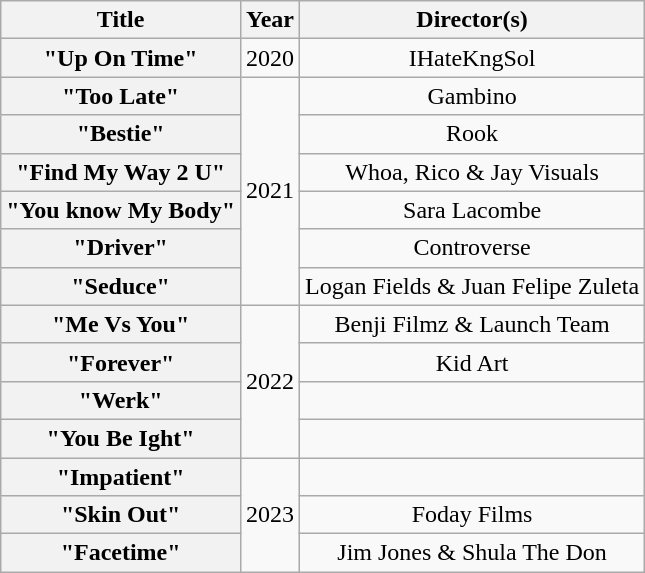<table class="wikitable plainrowheaders" style="text-align:center;">
<tr>
<th scope="col">Title</th>
<th scope="col">Year</th>
<th scope="col">Director(s)</th>
</tr>
<tr>
<th scope="row">"Up On Time"<br></th>
<td rowspan="1">2020</td>
<td>IHateKngSol</td>
</tr>
<tr>
<th scope="row">"Too Late"<br></th>
<td rowspan="6">2021</td>
<td>Gambino</td>
</tr>
<tr>
<th scope="row">"Bestie"<br></th>
<td>Rook</td>
</tr>
<tr>
<th scope="row">"Find My Way 2 U"<br></th>
<td>Whoa, Rico & Jay Visuals</td>
</tr>
<tr>
<th scope="row">"You know My Body"<br></th>
<td>Sara Lacombe</td>
</tr>
<tr>
<th scope="row">"Driver"<br></th>
<td>Controverse</td>
</tr>
<tr>
<th scope="row">"Seduce"<br></th>
<td>Logan Fields & Juan Felipe Zuleta</td>
</tr>
<tr>
<th scope="row">"Me Vs You"<br></th>
<td rowspan="4">2022</td>
<td>Benji Filmz & Launch Team</td>
</tr>
<tr>
<th scope="row">"Forever"<br></th>
<td>Kid Art</td>
</tr>
<tr>
<th scope="row">"Werk"<br></th>
<td></td>
</tr>
<tr>
<th scope="row">"You Be Ight"<br></th>
<td></td>
</tr>
<tr>
<th scope="row">"Impatient"<br></th>
<td rowspan="4">2023</td>
<td></td>
</tr>
<tr>
<th scope="row">"Skin Out"<br></th>
<td>Foday Films</td>
</tr>
<tr>
<th scope="row">"Facetime"<br></th>
<td>Jim Jones & Shula The Don</td>
</tr>
</table>
